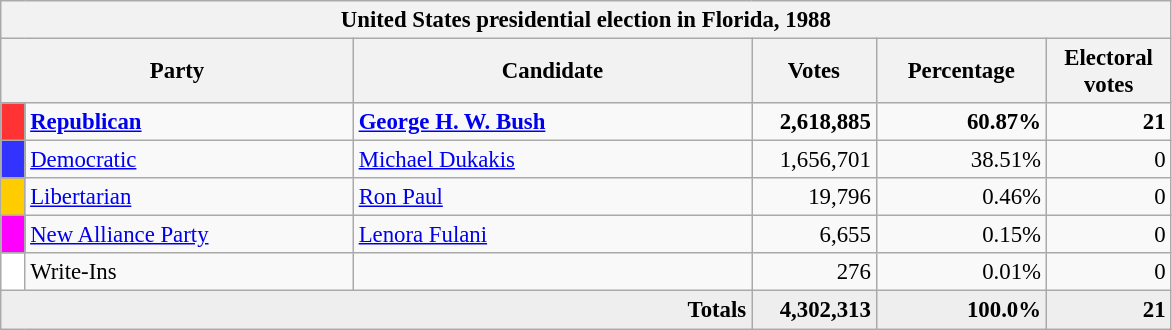<table class="wikitable" style="font-size: 95%;">
<tr>
<th colspan="6">United States presidential election in Florida, 1988</th>
</tr>
<tr>
<th colspan="2" style="width: 15em">Party</th>
<th style="width: 17em">Candidate</th>
<th style="width: 5em">Votes</th>
<th style="width: 7em">Percentage</th>
<th style="width: 5em">Electoral votes</th>
</tr>
<tr>
<th style="background:#f33; width:3px;"></th>
<td style="width: 130px"><strong><a href='#'>Republican</a></strong></td>
<td><strong><a href='#'>George H. W. Bush</a></strong></td>
<td style="text-align:right;"><strong>2,618,885</strong></td>
<td style="text-align:right;"><strong>60.87%</strong></td>
<td style="text-align:right;"><strong>21</strong></td>
</tr>
<tr>
<th style="background:#33f; width:3px;"></th>
<td style="width: 130px"><a href='#'>Democratic</a></td>
<td><a href='#'>Michael Dukakis</a></td>
<td style="text-align:right;">1,656,701</td>
<td style="text-align:right;">38.51%</td>
<td style="text-align:right;">0</td>
</tr>
<tr>
<th style="background:#FFCC00; width:3px;"></th>
<td style="width: 130px"><a href='#'>Libertarian</a></td>
<td><a href='#'>Ron Paul</a></td>
<td style="text-align:right;">19,796</td>
<td style="text-align:right;">0.46%</td>
<td style="text-align:right;">0</td>
</tr>
<tr>
<th style="background:#FF00FF; width:3px;"></th>
<td style="width: 130px"><a href='#'>New Alliance Party</a></td>
<td><a href='#'>Lenora Fulani</a></td>
<td style="text-align:right;">6,655</td>
<td style="text-align:right;">0.15%</td>
<td style="text-align:right;">0</td>
</tr>
<tr>
<th style="background:#FFFFFF; width:3px;"></th>
<td style="width: 130px">Write-Ins</td>
<td></td>
<td style="text-align:right;">276</td>
<td style="text-align:right;">0.01%</td>
<td style="text-align:right;">0</td>
</tr>
<tr style="background:#eee; text-align:right;">
<td colspan="3"><strong>Totals</strong></td>
<td><strong>4,302,313</strong></td>
<td><strong>100.0%</strong></td>
<td><strong>21</strong></td>
</tr>
</table>
